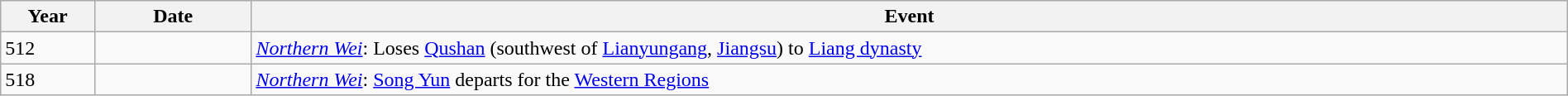<table class="wikitable" style="width:100%;">
<tr>
<th style="width:6%">Year</th>
<th style="width:10%">Date</th>
<th>Event</th>
</tr>
<tr>
<td>512</td>
<td></td>
<td><em><a href='#'>Northern Wei</a></em>: Loses <a href='#'>Qushan</a> (southwest of <a href='#'>Lianyungang</a>, <a href='#'>Jiangsu</a>) to <a href='#'>Liang dynasty</a></td>
</tr>
<tr>
<td>518</td>
<td></td>
<td><em><a href='#'>Northern Wei</a></em>: <a href='#'>Song Yun</a> departs for the <a href='#'>Western Regions</a></td>
</tr>
</table>
